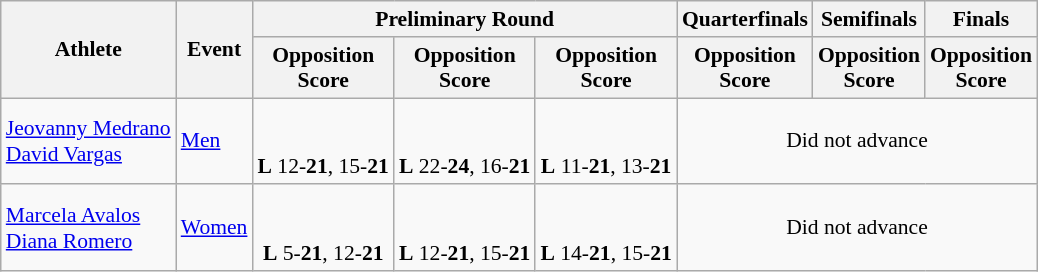<table class="wikitable" border="1" style="font-size:90%">
<tr>
<th rowspan=2>Athlete</th>
<th rowspan=2>Event</th>
<th colspan=3>Preliminary Round</th>
<th>Quarterfinals</th>
<th>Semifinals</th>
<th>Finals</th>
</tr>
<tr>
<th>Opposition<br>Score</th>
<th>Opposition<br>Score</th>
<th>Opposition<br>Score</th>
<th>Opposition<br>Score</th>
<th>Opposition<br>Score</th>
<th>Opposition<br>Score</th>
</tr>
<tr>
<td><a href='#'>Jeovanny Medrano</a><br><a href='#'>David Vargas</a></td>
<td><a href='#'>Men</a></td>
<td align="center"><br><br><strong>L</strong> 12-<strong>21</strong>, 15-<strong>21</strong></td>
<td align="center"><br><br><strong>L</strong> 22-<strong>24</strong>, 16-<strong>21</strong></td>
<td align="center"><br><br><strong>L</strong> 11-<strong>21</strong>, 13-<strong>21</strong></td>
<td align=center colspan="7">Did not advance</td>
</tr>
<tr>
<td><a href='#'>Marcela Avalos</a><br><a href='#'>Diana Romero</a></td>
<td><a href='#'>Women</a></td>
<td align="center"><br><br><strong>L</strong> 5-<strong>21</strong>, 12-<strong>21</strong></td>
<td align="center"><br><br><strong>L</strong> 12-<strong>21</strong>, 15-<strong>21</strong></td>
<td align="center"><br><br><strong>L</strong> 14-<strong>21</strong>, 15-<strong>21</strong></td>
<td align=center colspan="7">Did not advance</td>
</tr>
</table>
